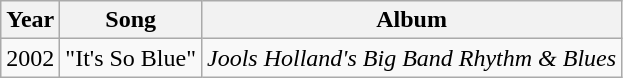<table class="wikitable">
<tr>
<th>Year</th>
<th>Song</th>
<th>Album</th>
</tr>
<tr>
<td>2002</td>
<td>"It's So Blue"</td>
<td><em>Jools Holland's Big Band Rhythm & Blues</em></td>
</tr>
</table>
